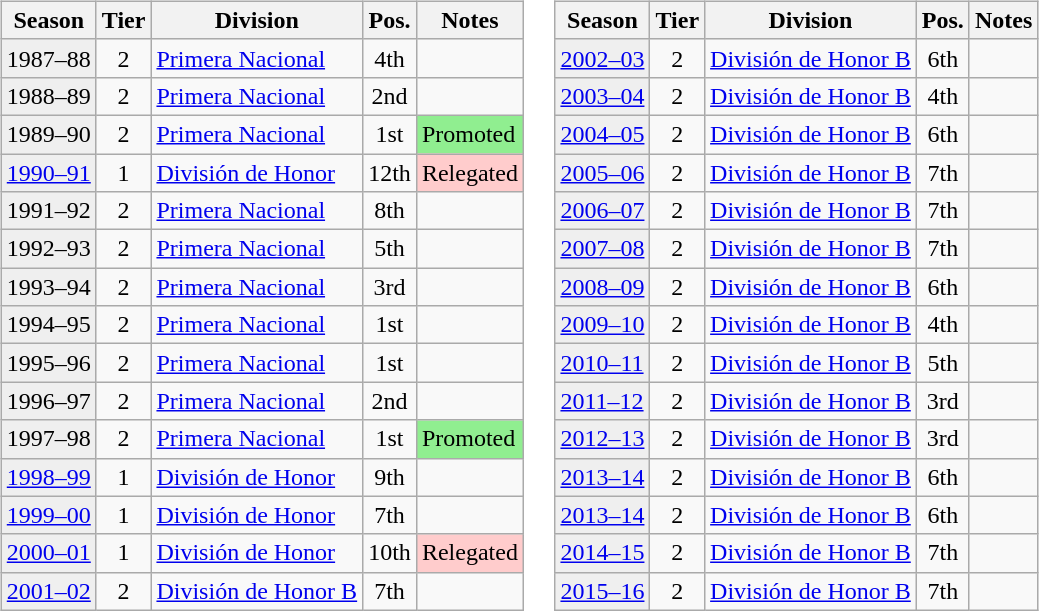<table>
<tr>
<td valign="top" width=0%><br><table class="wikitable">
<tr>
<th>Season</th>
<th>Tier</th>
<th>Division</th>
<th>Pos.</th>
<th>Notes</th>
</tr>
<tr>
<td style="background:#efefef;">1987–88</td>
<td align="center">2</td>
<td><a href='#'>Primera Nacional</a></td>
<td align="center">4th</td>
<td></td>
</tr>
<tr>
<td style="background:#efefef;">1988–89</td>
<td align="center">2</td>
<td><a href='#'>Primera Nacional</a></td>
<td align="center">2nd</td>
<td></td>
</tr>
<tr>
<td style="background:#efefef;">1989–90</td>
<td align="center">2</td>
<td><a href='#'>Primera Nacional</a></td>
<td align="center">1st</td>
<td style="background:#90EE90">Promoted</td>
</tr>
<tr>
<td style="background:#efefef;"><a href='#'>1990–91</a></td>
<td align="center">1</td>
<td><a href='#'>División de Honor</a></td>
<td align="center">12th</td>
<td style="background:#ffcccc">Relegated</td>
</tr>
<tr>
<td style="background:#efefef;">1991–92</td>
<td align="center">2</td>
<td><a href='#'>Primera Nacional</a></td>
<td align="center">8th</td>
<td></td>
</tr>
<tr>
<td style="background:#efefef;">1992–93</td>
<td align="center">2</td>
<td><a href='#'>Primera Nacional</a></td>
<td align="center">5th</td>
<td></td>
</tr>
<tr>
<td style="background:#efefef;">1993–94</td>
<td align="center">2</td>
<td><a href='#'>Primera Nacional</a></td>
<td align="center">3rd</td>
<td></td>
</tr>
<tr>
<td style="background:#efefef;">1994–95</td>
<td align="center">2</td>
<td><a href='#'>Primera Nacional</a></td>
<td align="center">1st</td>
<td></td>
</tr>
<tr>
<td style="background:#efefef;">1995–96</td>
<td align="center">2</td>
<td><a href='#'>Primera Nacional</a></td>
<td align="center">1st</td>
<td></td>
</tr>
<tr>
<td style="background:#efefef;">1996–97</td>
<td align="center">2</td>
<td><a href='#'>Primera Nacional</a></td>
<td align="center">2nd</td>
<td></td>
</tr>
<tr>
<td style="background:#efefef;">1997–98</td>
<td align="center">2</td>
<td><a href='#'>Primera Nacional</a></td>
<td align="center">1st</td>
<td style="background:#90EE90">Promoted</td>
</tr>
<tr>
<td style="background:#efefef;"><a href='#'>1998–99</a></td>
<td align="center">1</td>
<td><a href='#'>División de Honor</a></td>
<td align="center">9th</td>
<td></td>
</tr>
<tr>
<td style="background:#efefef;"><a href='#'>1999–00</a></td>
<td align="center">1</td>
<td><a href='#'>División de Honor</a></td>
<td align="center">7th</td>
<td></td>
</tr>
<tr>
<td style="background:#efefef;"><a href='#'>2000–01</a></td>
<td align="center">1</td>
<td><a href='#'>División de Honor</a></td>
<td align="center">10th</td>
<td style="background:#ffcccc">Relegated</td>
</tr>
<tr>
<td style="background:#efefef;"><a href='#'>2001–02</a></td>
<td align="center">2</td>
<td><a href='#'>División de Honor B</a></td>
<td align="center">7th</td>
<td></td>
</tr>
</table>
</td>
<td valign="top" width=0%><br><table class="wikitable">
<tr>
<th>Season</th>
<th>Tier</th>
<th>Division</th>
<th>Pos.</th>
<th>Notes</th>
</tr>
<tr>
<td style="background:#efefef;"><a href='#'>2002–03</a></td>
<td align="center">2</td>
<td><a href='#'>División de Honor B</a></td>
<td align="center">6th</td>
<td></td>
</tr>
<tr>
<td style="background:#efefef;"><a href='#'>2003–04</a></td>
<td align="center">2</td>
<td><a href='#'>División de Honor B</a></td>
<td align="center">4th</td>
<td></td>
</tr>
<tr>
<td style="background:#efefef;"><a href='#'>2004–05</a></td>
<td align="center">2</td>
<td><a href='#'>División de Honor B</a></td>
<td align="center">6th</td>
<td></td>
</tr>
<tr>
<td style="background:#efefef;"><a href='#'>2005–06</a></td>
<td align="center">2</td>
<td><a href='#'>División de Honor B</a></td>
<td align="center">7th</td>
<td></td>
</tr>
<tr>
<td style="background:#efefef;"><a href='#'>2006–07</a></td>
<td align="center">2</td>
<td><a href='#'>División de Honor B</a></td>
<td align="center">7th</td>
<td></td>
</tr>
<tr>
<td style="background:#efefef;"><a href='#'>2007–08</a></td>
<td align="center">2</td>
<td><a href='#'>División de Honor B</a></td>
<td align="center">7th</td>
<td></td>
</tr>
<tr>
<td style="background:#efefef;"><a href='#'>2008–09</a></td>
<td align="center">2</td>
<td><a href='#'>División de Honor B</a></td>
<td align="center">6th</td>
<td></td>
</tr>
<tr>
<td style="background:#efefef;"><a href='#'>2009–10</a></td>
<td align="center">2</td>
<td><a href='#'>División de Honor B</a></td>
<td align="center">4th</td>
<td></td>
</tr>
<tr>
<td style="background:#efefef;"><a href='#'>2010–11</a></td>
<td align="center">2</td>
<td><a href='#'>División de Honor B</a></td>
<td align="center">5th</td>
<td></td>
</tr>
<tr>
<td style="background:#efefef;"><a href='#'>2011–12</a></td>
<td align="center">2</td>
<td><a href='#'>División de Honor B</a></td>
<td align="center">3rd</td>
<td></td>
</tr>
<tr>
<td style="background:#efefef;"><a href='#'>2012–13</a></td>
<td align="center">2</td>
<td><a href='#'>División de Honor B</a></td>
<td align="center">3rd</td>
<td></td>
</tr>
<tr>
<td style="background:#efefef;"><a href='#'>2013–14</a></td>
<td align="center">2</td>
<td><a href='#'>División de Honor B</a></td>
<td align="center">6th</td>
<td></td>
</tr>
<tr>
<td style="background:#efefef;"><a href='#'>2013–14</a></td>
<td align="center">2</td>
<td><a href='#'>División de Honor B</a></td>
<td align="center">6th</td>
<td></td>
</tr>
<tr>
<td style="background:#efefef;"><a href='#'>2014–15</a></td>
<td align="center">2</td>
<td><a href='#'>División de Honor B</a></td>
<td align="center">7th</td>
<td></td>
</tr>
<tr>
<td style="background:#efefef;"><a href='#'>2015–16</a></td>
<td align="center">2</td>
<td><a href='#'>División de Honor B</a></td>
<td align="center">7th</td>
<td></td>
</tr>
</table>
</td>
</tr>
</table>
